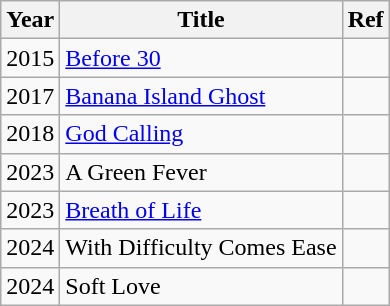<table class="wikitable">
<tr>
<th>Year</th>
<th>Title</th>
<th>Ref</th>
</tr>
<tr>
<td>2015</td>
<td><a href='#'>Before 30</a></td>
<td></td>
</tr>
<tr>
<td>2017</td>
<td><a href='#'>Banana Island Ghost</a></td>
<td></td>
</tr>
<tr>
<td>2018</td>
<td><a href='#'>God Calling</a></td>
<td></td>
</tr>
<tr>
<td>2023</td>
<td>A Green Fever</td>
<td></td>
</tr>
<tr>
<td>2023</td>
<td><a href='#'>Breath of Life</a></td>
<td></td>
</tr>
<tr>
<td>2024</td>
<td>With Difficulty Comes Ease</td>
<td></td>
</tr>
<tr>
<td>2024</td>
<td>Soft Love</td>
<td></td>
</tr>
</table>
